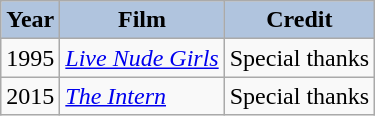<table class="wikitable">
<tr>
<th style="background:#B0C4DE;">Year</th>
<th style="background:#B0C4DE;">Film</th>
<th style="background:#B0C4DE;">Credit</th>
</tr>
<tr>
<td>1995</td>
<td><em><a href='#'>Live Nude Girls</a></em></td>
<td>Special thanks</td>
</tr>
<tr>
<td>2015</td>
<td><em><a href='#'>The Intern</a></em></td>
<td>Special thanks</td>
</tr>
</table>
